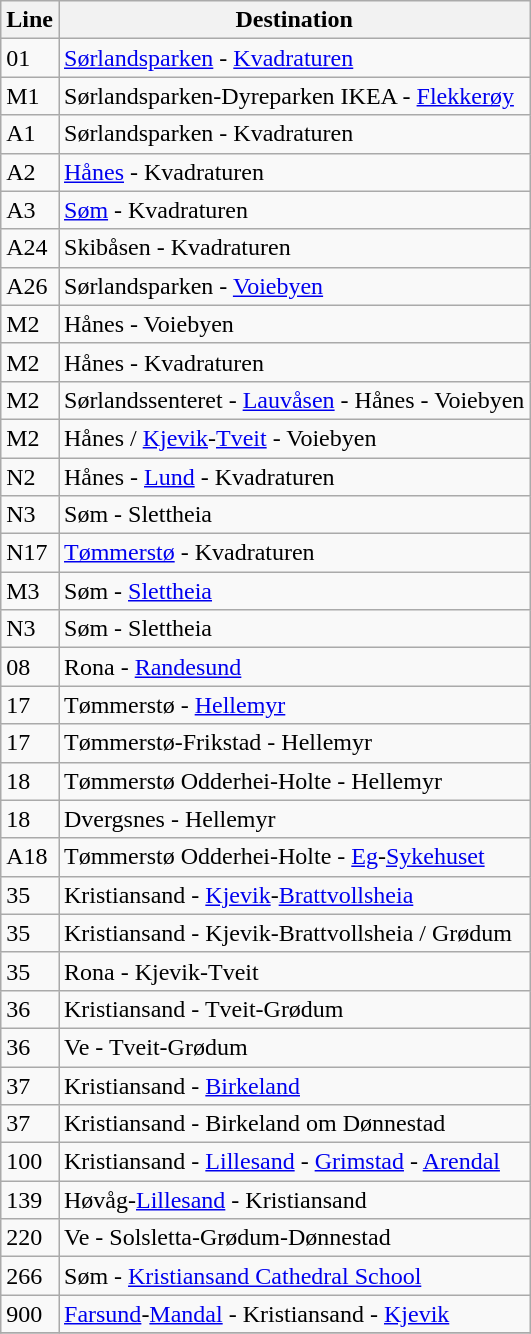<table class="wikitable collapsible autocollapse sortable">
<tr>
<th>Line</th>
<th>Destination </th>
</tr>
<tr>
<td>01</td>
<td><a href='#'>Sørlandsparken</a> - <a href='#'>Kvadraturen</a></td>
</tr>
<tr>
<td>M1</td>
<td>Sørlandsparken-Dyreparken IKEA - <a href='#'>Flekkerøy</a></td>
</tr>
<tr>
<td>A1</td>
<td>Sørlandsparken - Kvadraturen</td>
</tr>
<tr>
<td>A2</td>
<td><a href='#'>Hånes</a> - Kvadraturen</td>
</tr>
<tr>
<td>A3</td>
<td><a href='#'>Søm</a> - Kvadraturen</td>
</tr>
<tr>
<td>A24</td>
<td>Skibåsen - Kvadraturen</td>
</tr>
<tr>
<td>A26</td>
<td>Sørlandsparken - <a href='#'>Voiebyen</a></td>
</tr>
<tr>
<td>M2</td>
<td>Hånes - Voiebyen</td>
</tr>
<tr>
<td>M2</td>
<td>Hånes - Kvadraturen</td>
</tr>
<tr>
<td>M2</td>
<td>Sørlandssenteret - <a href='#'>Lauvåsen</a> - Hånes - Voiebyen</td>
</tr>
<tr>
<td>M2</td>
<td>Hånes / <a href='#'>Kjevik</a>-<a href='#'>Tveit</a> - Voiebyen</td>
</tr>
<tr>
<td>N2</td>
<td>Hånes - <a href='#'>Lund</a> - Kvadraturen</td>
</tr>
<tr>
<td>N3</td>
<td>Søm - Slettheia</td>
</tr>
<tr>
<td>N17</td>
<td><a href='#'>Tømmerstø</a> - Kvadraturen</td>
</tr>
<tr>
<td>M3</td>
<td>Søm - <a href='#'>Slettheia</a></td>
</tr>
<tr>
<td>N3</td>
<td>Søm - Slettheia</td>
</tr>
<tr>
<td>08</td>
<td>Rona - <a href='#'>Randesund</a></td>
</tr>
<tr>
<td>17</td>
<td>Tømmerstø - <a href='#'>Hellemyr</a></td>
</tr>
<tr>
<td>17</td>
<td>Tømmerstø-Frikstad - Hellemyr</td>
</tr>
<tr>
<td>18</td>
<td>Tømmerstø Odderhei-Holte - Hellemyr</td>
</tr>
<tr>
<td>18</td>
<td>Dvergsnes - Hellemyr</td>
</tr>
<tr>
<td>A18</td>
<td>Tømmerstø Odderhei-Holte - <a href='#'>Eg</a>-<a href='#'>Sykehuset</a></td>
</tr>
<tr>
<td>35</td>
<td>Kristiansand - <a href='#'>Kjevik</a>-<a href='#'>Brattvollsheia</a></td>
</tr>
<tr>
<td>35</td>
<td>Kristiansand - Kjevik-Brattvollsheia / Grødum</td>
</tr>
<tr>
<td>35</td>
<td>Rona - Kjevik-Tveit</td>
</tr>
<tr>
<td>36</td>
<td>Kristiansand - Tveit-Grødum</td>
</tr>
<tr>
<td>36</td>
<td>Ve - Tveit-Grødum</td>
</tr>
<tr>
<td>37</td>
<td>Kristiansand - <a href='#'>Birkeland</a></td>
</tr>
<tr>
<td>37</td>
<td>Kristiansand - Birkeland om Dønnestad</td>
</tr>
<tr>
<td>100</td>
<td>Kristiansand - <a href='#'>Lillesand</a> - <a href='#'>Grimstad</a> - <a href='#'>Arendal</a></td>
</tr>
<tr>
<td>139</td>
<td>Høvåg-<a href='#'>Lillesand</a> - Kristiansand</td>
</tr>
<tr>
<td>220</td>
<td>Ve - Solsletta-Grødum-Dønnestad</td>
</tr>
<tr>
<td>266</td>
<td>Søm - <a href='#'>Kristiansand Cathedral School</a></td>
</tr>
<tr>
<td>900</td>
<td><a href='#'>Farsund</a>-<a href='#'>Mandal</a> - Kristiansand - <a href='#'>Kjevik</a></td>
</tr>
<tr>
</tr>
</table>
